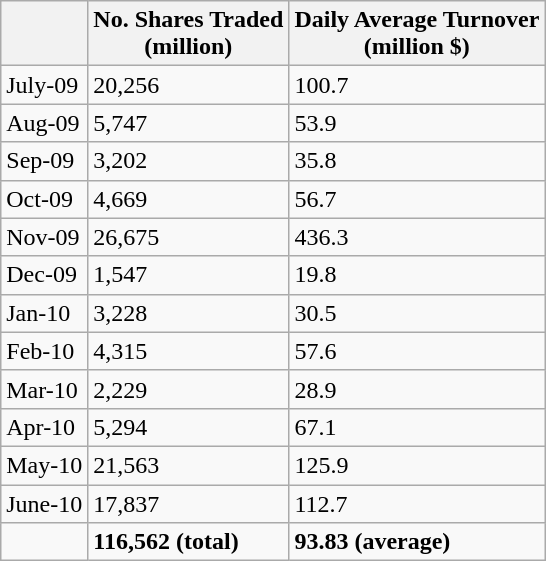<table class="wikitable sortable">
<tr>
<th></th>
<th>No. Shares Traded <br>(million)</th>
<th>Daily Average Turnover <br> (million $)</th>
</tr>
<tr>
<td>July-09</td>
<td>20,256</td>
<td>100.7</td>
</tr>
<tr>
<td>Aug-09</td>
<td>5,747</td>
<td>53.9</td>
</tr>
<tr>
<td>Sep-09</td>
<td>3,202</td>
<td>35.8</td>
</tr>
<tr>
<td>Oct-09</td>
<td>4,669</td>
<td>56.7</td>
</tr>
<tr>
<td>Nov-09</td>
<td>26,675</td>
<td>436.3</td>
</tr>
<tr>
<td>Dec-09</td>
<td>1,547</td>
<td>19.8</td>
</tr>
<tr>
<td>Jan-10</td>
<td>3,228</td>
<td>30.5</td>
</tr>
<tr>
<td>Feb-10</td>
<td>4,315</td>
<td>57.6</td>
</tr>
<tr>
<td>Mar-10</td>
<td>2,229</td>
<td>28.9</td>
</tr>
<tr>
<td>Apr-10</td>
<td>5,294</td>
<td>67.1</td>
</tr>
<tr>
<td>May-10</td>
<td>21,563</td>
<td>125.9</td>
</tr>
<tr>
<td>June-10</td>
<td>17,837</td>
<td>112.7</td>
</tr>
<tr>
<td></td>
<td><strong>116,562 (total)</strong></td>
<td><strong>93.83 (average)</strong></td>
</tr>
</table>
